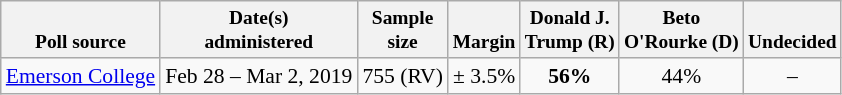<table class="wikitable" style="font-size:90%;text-align:center;">
<tr valign=bottom style="font-size:90%;">
<th>Poll source</th>
<th>Date(s)<br>administered</th>
<th>Sample<br>size</th>
<th>Margin<br></th>
<th>Donald J.<br>Trump (R)</th>
<th>Beto<br>O'Rourke (D)</th>
<th>Undecided</th>
</tr>
<tr>
<td style="text-align:left;"><a href='#'>Emerson College</a></td>
<td>Feb 28 – Mar 2, 2019</td>
<td>755 (RV)</td>
<td>± 3.5%</td>
<td><strong>56%</strong></td>
<td>44%</td>
<td>–</td>
</tr>
</table>
